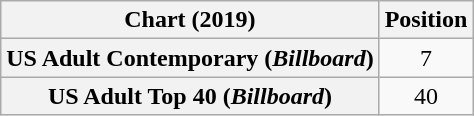<table class="wikitable sortable plainrowheaders" style="text-align:center">
<tr>
<th scope="col">Chart (2019)</th>
<th scope="col">Position</th>
</tr>
<tr>
<th scope="row">US Adult Contemporary (<em>Billboard</em>)</th>
<td>7</td>
</tr>
<tr>
<th scope="row">US Adult Top 40 (<em>Billboard</em>)</th>
<td>40</td>
</tr>
</table>
